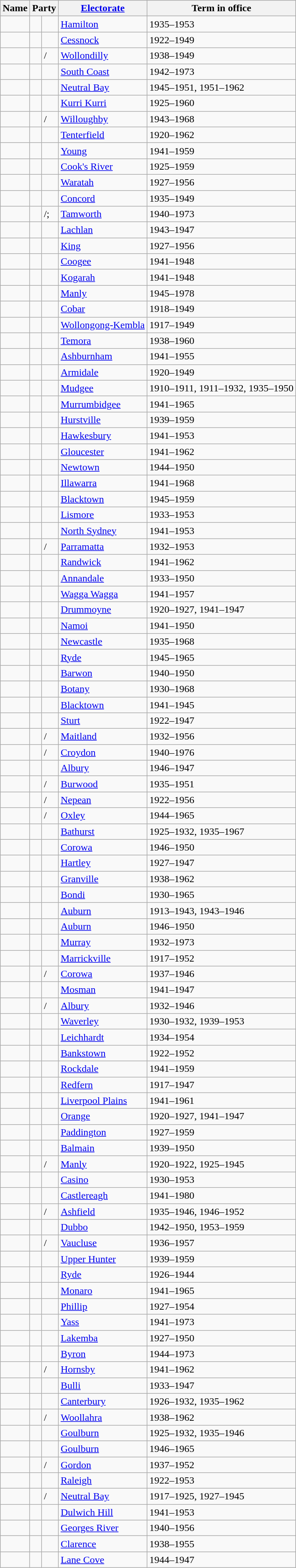<table class="wikitable sortable">
<tr>
<th>Name</th>
<th colspan=2>Party</th>
<th><a href='#'>Electorate</a></th>
<th>Term in office</th>
</tr>
<tr>
<td></td>
<td> </td>
<td></td>
<td><a href='#'>Hamilton</a></td>
<td>1935–1953</td>
</tr>
<tr>
<td></td>
<td> </td>
<td></td>
<td><a href='#'>Cessnock</a></td>
<td>1922–1949</td>
</tr>
<tr>
<td></td>
<td> </td>
<td>/</td>
<td><a href='#'>Wollondilly</a></td>
<td>1938–1949</td>
</tr>
<tr>
<td></td>
<td> </td>
<td></td>
<td><a href='#'>South Coast</a></td>
<td>1942–1973</td>
</tr>
<tr>
<td></td>
<td> </td>
<td></td>
<td><a href='#'>Neutral Bay</a></td>
<td>1945–1951, 1951–1962</td>
</tr>
<tr>
<td></td>
<td> </td>
<td></td>
<td><a href='#'>Kurri Kurri</a></td>
<td>1925–1960</td>
</tr>
<tr>
<td></td>
<td> </td>
<td>/</td>
<td><a href='#'>Willoughby</a></td>
<td>1943–1968</td>
</tr>
<tr>
<td></td>
<td> </td>
<td></td>
<td><a href='#'>Tenterfield</a></td>
<td>1920–1962</td>
</tr>
<tr>
<td></td>
<td> </td>
<td></td>
<td><a href='#'>Young</a></td>
<td>1941–1959</td>
</tr>
<tr>
<td></td>
<td> </td>
<td></td>
<td><a href='#'>Cook's River</a></td>
<td>1925–1959</td>
</tr>
<tr>
<td></td>
<td> </td>
<td></td>
<td><a href='#'>Waratah</a></td>
<td>1927–1956</td>
</tr>
<tr>
<td></td>
<td> </td>
<td></td>
<td><a href='#'>Concord</a></td>
<td>1935–1949</td>
</tr>
<tr>
<td></td>
<td> </td>
<td>/;</td>
<td><a href='#'>Tamworth</a></td>
<td>1940–1973</td>
</tr>
<tr>
<td></td>
<td> </td>
<td></td>
<td><a href='#'>Lachlan</a></td>
<td>1943–1947</td>
</tr>
<tr>
<td></td>
<td> </td>
<td></td>
<td><a href='#'>King</a></td>
<td>1927–1956</td>
</tr>
<tr>
<td></td>
<td> </td>
<td></td>
<td><a href='#'>Coogee</a></td>
<td>1941–1948</td>
</tr>
<tr>
<td></td>
<td> </td>
<td></td>
<td><a href='#'>Kogarah</a></td>
<td>1941–1948</td>
</tr>
<tr>
<td></td>
<td> </td>
<td></td>
<td><a href='#'>Manly</a></td>
<td>1945–1978</td>
</tr>
<tr>
<td></td>
<td> </td>
<td></td>
<td><a href='#'>Cobar</a></td>
<td>1918–1949</td>
</tr>
<tr>
<td></td>
<td> </td>
<td></td>
<td><a href='#'>Wollongong-Kembla</a></td>
<td>1917–1949</td>
</tr>
<tr>
<td></td>
<td> </td>
<td></td>
<td><a href='#'>Temora</a></td>
<td>1938–1960</td>
</tr>
<tr>
<td></td>
<td> </td>
<td></td>
<td><a href='#'>Ashburnham</a></td>
<td>1941–1955</td>
</tr>
<tr>
<td></td>
<td> </td>
<td></td>
<td><a href='#'>Armidale</a></td>
<td>1920–1949</td>
</tr>
<tr>
<td></td>
<td> </td>
<td></td>
<td><a href='#'>Mudgee</a></td>
<td>1910–1911, 1911–1932, 1935–1950</td>
</tr>
<tr>
<td></td>
<td> </td>
<td></td>
<td><a href='#'>Murrumbidgee</a></td>
<td>1941–1965</td>
</tr>
<tr>
<td></td>
<td> </td>
<td></td>
<td><a href='#'>Hurstville</a></td>
<td>1939–1959</td>
</tr>
<tr>
<td></td>
<td> </td>
<td></td>
<td><a href='#'>Hawkesbury</a></td>
<td>1941–1953</td>
</tr>
<tr>
<td></td>
<td> </td>
<td></td>
<td><a href='#'>Gloucester</a></td>
<td>1941–1962</td>
</tr>
<tr>
<td></td>
<td> </td>
<td></td>
<td><a href='#'>Newtown</a></td>
<td>1944–1950</td>
</tr>
<tr>
<td></td>
<td> </td>
<td></td>
<td><a href='#'>Illawarra</a></td>
<td>1941–1968</td>
</tr>
<tr>
<td></td>
<td> </td>
<td></td>
<td><a href='#'>Blacktown</a></td>
<td>1945–1959</td>
</tr>
<tr>
<td></td>
<td> </td>
<td></td>
<td><a href='#'>Lismore</a></td>
<td>1933–1953</td>
</tr>
<tr>
<td></td>
<td> </td>
<td></td>
<td><a href='#'>North Sydney</a></td>
<td>1941–1953</td>
</tr>
<tr>
<td></td>
<td> </td>
<td>/</td>
<td><a href='#'>Parramatta</a></td>
<td>1932–1953</td>
</tr>
<tr>
<td></td>
<td> </td>
<td></td>
<td><a href='#'>Randwick</a></td>
<td>1941–1962</td>
</tr>
<tr>
<td></td>
<td> </td>
<td></td>
<td><a href='#'>Annandale</a></td>
<td>1933–1950</td>
</tr>
<tr>
<td></td>
<td> </td>
<td></td>
<td><a href='#'>Wagga Wagga</a></td>
<td>1941–1957</td>
</tr>
<tr>
<td></td>
<td> </td>
<td></td>
<td><a href='#'>Drummoyne</a></td>
<td>1920–1927, 1941–1947</td>
</tr>
<tr>
<td></td>
<td> </td>
<td></td>
<td><a href='#'>Namoi</a></td>
<td>1941–1950</td>
</tr>
<tr>
<td></td>
<td> </td>
<td></td>
<td><a href='#'>Newcastle</a></td>
<td>1935–1968</td>
</tr>
<tr>
<td></td>
<td> </td>
<td></td>
<td><a href='#'>Ryde</a></td>
<td>1945–1965</td>
</tr>
<tr>
<td></td>
<td> </td>
<td></td>
<td><a href='#'>Barwon</a></td>
<td>1940–1950</td>
</tr>
<tr>
<td></td>
<td> </td>
<td></td>
<td><a href='#'>Botany</a></td>
<td>1930–1968</td>
</tr>
<tr>
<td></td>
<td> </td>
<td></td>
<td><a href='#'>Blacktown</a></td>
<td>1941–1945</td>
</tr>
<tr>
<td></td>
<td> </td>
<td></td>
<td><a href='#'>Sturt</a></td>
<td>1922–1947</td>
</tr>
<tr>
<td></td>
<td> </td>
<td>/</td>
<td><a href='#'>Maitland</a></td>
<td>1932–1956</td>
</tr>
<tr>
<td></td>
<td> </td>
<td>/</td>
<td><a href='#'>Croydon</a></td>
<td>1940–1976</td>
</tr>
<tr>
<td></td>
<td> </td>
<td></td>
<td><a href='#'>Albury</a></td>
<td>1946–1947</td>
</tr>
<tr>
<td></td>
<td> </td>
<td>/</td>
<td><a href='#'>Burwood</a></td>
<td>1935–1951</td>
</tr>
<tr>
<td></td>
<td> </td>
<td>/</td>
<td><a href='#'>Nepean</a></td>
<td>1922–1956</td>
</tr>
<tr>
<td></td>
<td> </td>
<td>/</td>
<td><a href='#'>Oxley</a></td>
<td>1944–1965</td>
</tr>
<tr>
<td></td>
<td> </td>
<td></td>
<td><a href='#'>Bathurst</a></td>
<td>1925–1932, 1935–1967</td>
</tr>
<tr>
<td></td>
<td> </td>
<td></td>
<td><a href='#'>Corowa</a></td>
<td>1946–1950</td>
</tr>
<tr>
<td></td>
<td> </td>
<td></td>
<td><a href='#'>Hartley</a></td>
<td>1927–1947</td>
</tr>
<tr>
<td></td>
<td> </td>
<td></td>
<td><a href='#'>Granville</a></td>
<td>1938–1962</td>
</tr>
<tr>
<td></td>
<td> </td>
<td></td>
<td><a href='#'>Bondi</a></td>
<td>1930–1965</td>
</tr>
<tr>
<td></td>
<td> </td>
<td></td>
<td><a href='#'>Auburn</a></td>
<td>1913–1943, 1943–1946</td>
</tr>
<tr>
<td></td>
<td> </td>
<td></td>
<td><a href='#'>Auburn</a></td>
<td>1946–1950</td>
</tr>
<tr>
<td></td>
<td> </td>
<td></td>
<td><a href='#'>Murray</a></td>
<td>1932–1973</td>
</tr>
<tr>
<td></td>
<td> </td>
<td></td>
<td><a href='#'>Marrickville</a></td>
<td>1917–1952</td>
</tr>
<tr>
<td></td>
<td> </td>
<td>/</td>
<td><a href='#'>Corowa</a></td>
<td>1937–1946</td>
</tr>
<tr>
<td></td>
<td> </td>
<td></td>
<td><a href='#'>Mosman</a></td>
<td>1941–1947</td>
</tr>
<tr>
<td></td>
<td> </td>
<td>/</td>
<td><a href='#'>Albury</a></td>
<td>1932–1946</td>
</tr>
<tr>
<td></td>
<td> </td>
<td></td>
<td><a href='#'>Waverley</a></td>
<td>1930–1932, 1939–1953</td>
</tr>
<tr>
<td></td>
<td> </td>
<td></td>
<td><a href='#'>Leichhardt</a></td>
<td>1934–1954</td>
</tr>
<tr>
<td></td>
<td> </td>
<td></td>
<td><a href='#'>Bankstown</a></td>
<td>1922–1952</td>
</tr>
<tr>
<td></td>
<td> </td>
<td></td>
<td><a href='#'>Rockdale</a></td>
<td>1941–1959</td>
</tr>
<tr>
<td></td>
<td> </td>
<td></td>
<td><a href='#'>Redfern</a></td>
<td>1917–1947</td>
</tr>
<tr>
<td></td>
<td> </td>
<td></td>
<td><a href='#'>Liverpool Plains</a></td>
<td>1941–1961</td>
</tr>
<tr>
<td></td>
<td> </td>
<td></td>
<td><a href='#'>Orange</a></td>
<td>1920–1927, 1941–1947</td>
</tr>
<tr>
<td></td>
<td> </td>
<td></td>
<td><a href='#'>Paddington</a></td>
<td>1927–1959</td>
</tr>
<tr>
<td></td>
<td> </td>
<td></td>
<td><a href='#'>Balmain</a></td>
<td>1939–1950</td>
</tr>
<tr>
<td></td>
<td> </td>
<td>/</td>
<td><a href='#'>Manly</a></td>
<td>1920–1922, 1925–1945</td>
</tr>
<tr>
<td></td>
<td> </td>
<td></td>
<td><a href='#'>Casino</a></td>
<td>1930–1953</td>
</tr>
<tr>
<td></td>
<td> </td>
<td></td>
<td><a href='#'>Castlereagh</a></td>
<td>1941–1980</td>
</tr>
<tr>
<td></td>
<td> </td>
<td>/</td>
<td><a href='#'>Ashfield</a></td>
<td>1935–1946, 1946–1952</td>
</tr>
<tr>
<td></td>
<td> </td>
<td></td>
<td><a href='#'>Dubbo</a></td>
<td>1942–1950, 1953–1959</td>
</tr>
<tr>
<td></td>
<td> </td>
<td>/</td>
<td><a href='#'>Vaucluse</a></td>
<td>1936–1957</td>
</tr>
<tr>
<td></td>
<td> </td>
<td></td>
<td><a href='#'>Upper Hunter</a></td>
<td>1939–1959</td>
</tr>
<tr>
<td></td>
<td> </td>
<td></td>
<td><a href='#'>Ryde</a></td>
<td>1926–1944</td>
</tr>
<tr>
<td></td>
<td> </td>
<td></td>
<td><a href='#'>Monaro</a></td>
<td>1941–1965</td>
</tr>
<tr>
<td></td>
<td> </td>
<td></td>
<td><a href='#'>Phillip</a></td>
<td>1927–1954</td>
</tr>
<tr>
<td></td>
<td> </td>
<td></td>
<td><a href='#'>Yass</a></td>
<td>1941–1973</td>
</tr>
<tr>
<td></td>
<td> </td>
<td></td>
<td><a href='#'>Lakemba</a></td>
<td>1927–1950</td>
</tr>
<tr>
<td></td>
<td> </td>
<td></td>
<td><a href='#'>Byron</a></td>
<td>1944–1973</td>
</tr>
<tr>
<td></td>
<td> </td>
<td>/</td>
<td><a href='#'>Hornsby</a></td>
<td>1941–1962</td>
</tr>
<tr>
<td></td>
<td> </td>
<td></td>
<td><a href='#'>Bulli</a></td>
<td>1933–1947</td>
</tr>
<tr>
<td></td>
<td> </td>
<td></td>
<td><a href='#'>Canterbury</a></td>
<td>1926–1932, 1935–1962</td>
</tr>
<tr>
<td></td>
<td> </td>
<td>/</td>
<td><a href='#'>Woollahra</a></td>
<td>1938–1962</td>
</tr>
<tr>
<td></td>
<td> </td>
<td></td>
<td><a href='#'>Goulburn</a></td>
<td>1925–1932, 1935–1946</td>
</tr>
<tr>
<td></td>
<td> </td>
<td></td>
<td><a href='#'>Goulburn</a></td>
<td>1946–1965</td>
</tr>
<tr>
<td></td>
<td> </td>
<td>/</td>
<td><a href='#'>Gordon</a></td>
<td>1937–1952</td>
</tr>
<tr>
<td></td>
<td> </td>
<td></td>
<td><a href='#'>Raleigh</a></td>
<td>1922–1953</td>
</tr>
<tr>
<td></td>
<td> </td>
<td>/</td>
<td><a href='#'>Neutral Bay</a></td>
<td>1917–1925, 1927–1945</td>
</tr>
<tr>
<td></td>
<td> </td>
<td></td>
<td><a href='#'>Dulwich Hill</a></td>
<td>1941–1953</td>
</tr>
<tr>
<td></td>
<td> </td>
<td></td>
<td><a href='#'>Georges River</a></td>
<td>1940–1956</td>
</tr>
<tr>
<td></td>
<td> </td>
<td></td>
<td><a href='#'>Clarence</a></td>
<td>1938–1955</td>
</tr>
<tr>
<td></td>
<td> </td>
<td></td>
<td><a href='#'>Lane Cove</a></td>
<td>1944–1947</td>
</tr>
</table>
